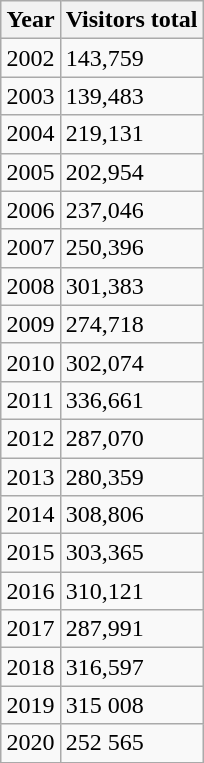<table class="wikitable sortable mw-collapsible mw-collapsed floatright" style="margin: 1em auto 1em auto;">
<tr>
<th>Year</th>
<th>Visitors total</th>
</tr>
<tr>
<td>2002</td>
<td>143,759</td>
</tr>
<tr>
<td>2003</td>
<td>139,483</td>
</tr>
<tr>
<td>2004</td>
<td>219,131</td>
</tr>
<tr>
<td>2005</td>
<td>202,954</td>
</tr>
<tr>
<td>2006</td>
<td>237,046</td>
</tr>
<tr>
<td>2007</td>
<td>250,396</td>
</tr>
<tr>
<td>2008</td>
<td>301,383</td>
</tr>
<tr>
<td>2009</td>
<td>274,718</td>
</tr>
<tr>
<td>2010</td>
<td>302,074</td>
</tr>
<tr>
<td>2011</td>
<td>336,661</td>
</tr>
<tr>
<td>2012</td>
<td>287,070</td>
</tr>
<tr>
<td>2013</td>
<td>280,359</td>
</tr>
<tr>
<td>2014</td>
<td>308,806</td>
</tr>
<tr>
<td>2015</td>
<td>303,365</td>
</tr>
<tr>
<td>2016</td>
<td>310,121</td>
</tr>
<tr>
<td>2017</td>
<td>287,991</td>
</tr>
<tr>
<td>2018</td>
<td>316,597</td>
</tr>
<tr>
<td>2019</td>
<td>315 008</td>
</tr>
<tr>
<td>2020</td>
<td>252 565</td>
</tr>
<tr>
</tr>
</table>
